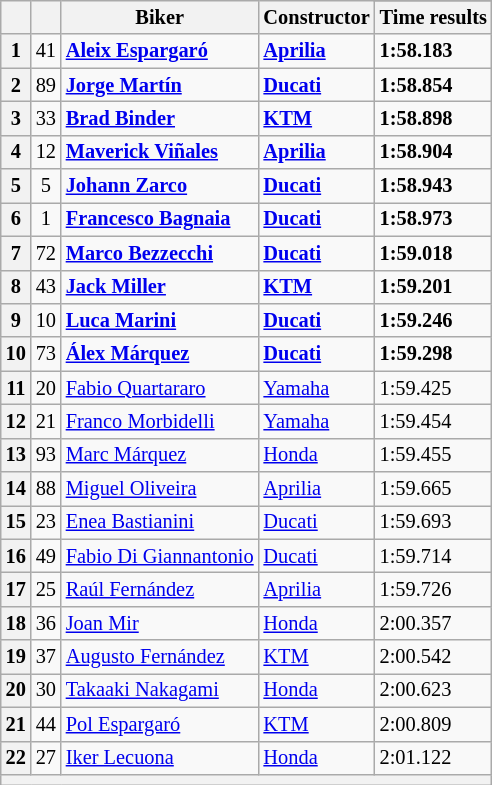<table class="wikitable sortable" style="font-size: 85%;">
<tr>
<th rowspan="2"></th>
<th rowspan="2"></th>
<th rowspan="2">Biker</th>
<th rowspan="2">Constructor</th>
</tr>
<tr>
<th scope="col">Time results</th>
</tr>
<tr>
<th scope="row">1</th>
<td align="center">41</td>
<td><strong> <a href='#'>Aleix Espargaró</a></strong></td>
<td><strong><a href='#'>Aprilia</a></strong></td>
<td><strong>1:58.183</strong></td>
</tr>
<tr>
<th scope="row">2</th>
<td align="center">89</td>
<td><strong> <a href='#'>Jorge Martín</a></strong></td>
<td><strong><a href='#'>Ducati</a></strong></td>
<td><strong>1:58.854</strong></td>
</tr>
<tr>
<th scope="row">3</th>
<td align="center">33</td>
<td><strong> <a href='#'>Brad Binder</a></strong></td>
<td><strong><a href='#'>KTM</a></strong></td>
<td><strong>1:58.898</strong></td>
</tr>
<tr>
<th scope="row">4</th>
<td align="center">12</td>
<td><strong> <a href='#'>Maverick Viñales</a></strong></td>
<td><strong><a href='#'>Aprilia</a></strong></td>
<td><strong>1:58.904</strong></td>
</tr>
<tr>
<th scope="row">5</th>
<td align="center">5</td>
<td><strong> <a href='#'>Johann Zarco</a></strong></td>
<td><strong><a href='#'>Ducati</a></strong></td>
<td><strong>1:58.943</strong></td>
</tr>
<tr>
<th scope="row">6</th>
<td align="center">1</td>
<td><strong> <a href='#'>Francesco Bagnaia</a></strong></td>
<td><strong><a href='#'>Ducati</a></strong></td>
<td><strong>1:58.973</strong></td>
</tr>
<tr>
<th scope="row">7</th>
<td align="center">72</td>
<td><strong> <a href='#'>Marco Bezzecchi</a></strong></td>
<td><strong><a href='#'>Ducati</a></strong></td>
<td><strong>1:59.018</strong></td>
</tr>
<tr>
<th scope="row">8</th>
<td align="center">43</td>
<td><strong> <a href='#'>Jack Miller</a></strong></td>
<td><strong><a href='#'>KTM</a></strong></td>
<td><strong>1:59.201</strong></td>
</tr>
<tr>
<th scope="row">9</th>
<td align="center">10</td>
<td><strong> <a href='#'>Luca Marini</a></strong></td>
<td><strong><a href='#'>Ducati</a></strong></td>
<td><strong>1:59.246</strong></td>
</tr>
<tr>
<th scope="row">10</th>
<td align="center">73</td>
<td><strong> <a href='#'>Álex Márquez</a></strong></td>
<td><strong><a href='#'>Ducati</a></strong></td>
<td><strong>1:59.298</strong></td>
</tr>
<tr>
<th scope="row">11</th>
<td align="center">20</td>
<td> <a href='#'>Fabio Quartararo</a></td>
<td><a href='#'>Yamaha</a></td>
<td>1:59.425</td>
</tr>
<tr>
<th scope="row">12</th>
<td align="center">21</td>
<td> <a href='#'>Franco Morbidelli</a></td>
<td><a href='#'>Yamaha</a></td>
<td>1:59.454</td>
</tr>
<tr>
<th scope="row">13</th>
<td align="center">93</td>
<td> <a href='#'>Marc Márquez</a></td>
<td><a href='#'>Honda</a></td>
<td>1:59.455</td>
</tr>
<tr>
<th scope="row">14</th>
<td align="center">88</td>
<td> <a href='#'>Miguel Oliveira</a></td>
<td><a href='#'>Aprilia</a></td>
<td>1:59.665</td>
</tr>
<tr>
<th scope="row">15</th>
<td align="center">23</td>
<td> <a href='#'>Enea Bastianini</a></td>
<td><a href='#'>Ducati</a></td>
<td>1:59.693</td>
</tr>
<tr>
<th scope="row">16</th>
<td align="center">49</td>
<td> <a href='#'>Fabio Di Giannantonio</a></td>
<td><a href='#'>Ducati</a></td>
<td>1:59.714</td>
</tr>
<tr>
<th scope="row">17</th>
<td align="center">25</td>
<td> <a href='#'>Raúl Fernández</a></td>
<td><a href='#'>Aprilia</a></td>
<td>1:59.726</td>
</tr>
<tr>
<th scope="row">18</th>
<td align="center">36</td>
<td> <a href='#'>Joan Mir</a></td>
<td><a href='#'>Honda</a></td>
<td>2:00.357</td>
</tr>
<tr>
<th scope="row">19</th>
<td align="center">37</td>
<td> <a href='#'>Augusto Fernández</a></td>
<td><a href='#'>KTM</a></td>
<td>2:00.542</td>
</tr>
<tr>
<th scope="row">20</th>
<td align="center">30</td>
<td> <a href='#'>Takaaki Nakagami</a></td>
<td><a href='#'>Honda</a></td>
<td>2:00.623</td>
</tr>
<tr>
<th scope="row">21</th>
<td align="center">44</td>
<td> <a href='#'>Pol Espargaró</a></td>
<td><a href='#'>KTM</a></td>
<td>2:00.809</td>
</tr>
<tr>
<th scope="row">22</th>
<td align="center">27</td>
<td> <a href='#'>Iker Lecuona</a></td>
<td><a href='#'>Honda</a></td>
<td>2:01.122</td>
</tr>
<tr>
<th colspan="7"></th>
</tr>
</table>
